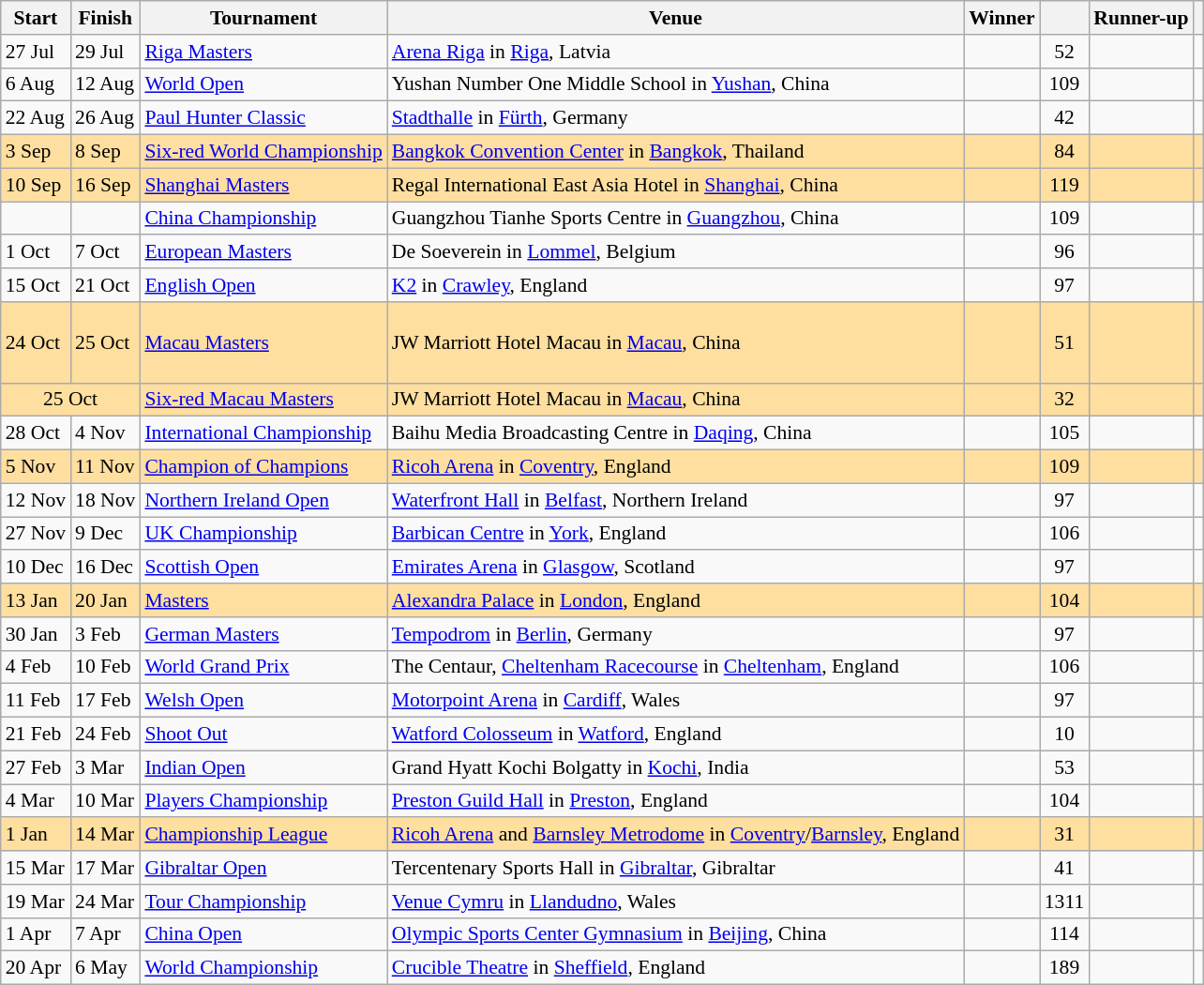<table class="wikitable" style="font-size: 90%">
<tr>
<th>Start</th>
<th>Finish</th>
<th>Tournament</th>
<th>Venue</th>
<th>Winner</th>
<th></th>
<th>Runner-up</th>
<th></th>
</tr>
<tr>
<td>27 Jul</td>
<td>29 Jul</td>
<td><a href='#'>Riga Masters</a></td>
<td><a href='#'>Arena Riga</a> in <a href='#'>Riga</a>, Latvia</td>
<td></td>
<td style="text-align:center;">52</td>
<td></td>
<td></td>
</tr>
<tr>
<td>6 Aug</td>
<td>12 Aug</td>
<td><a href='#'>World Open</a></td>
<td>Yushan Number One Middle School in <a href='#'>Yushan</a>, China</td>
<td></td>
<td style="text-align:center;">109</td>
<td></td>
<td></td>
</tr>
<tr>
<td>22 Aug</td>
<td>26 Aug</td>
<td><a href='#'>Paul Hunter Classic</a></td>
<td><a href='#'>Stadthalle</a> in <a href='#'>Fürth</a>, Germany</td>
<td></td>
<td style="text-align:center;">42</td>
<td></td>
<td></td>
</tr>
<tr style="background:#ffdf9f;">
<td>3 Sep</td>
<td>8 Sep</td>
<td><a href='#'>Six-red World Championship</a></td>
<td><a href='#'>Bangkok Convention Center</a> in <a href='#'>Bangkok</a>, Thailand</td>
<td></td>
<td style="text-align:center;">84</td>
<td></td>
<td></td>
</tr>
<tr style="background:#ffdf9f;">
<td>10 Sep</td>
<td>16 Sep</td>
<td><a href='#'>Shanghai Masters</a></td>
<td>Regal International East Asia Hotel in <a href='#'>Shanghai</a>, China</td>
<td></td>
<td style="text-align:center;">119</td>
<td></td>
<td></td>
</tr>
<tr>
<td></td>
<td></td>
<td><a href='#'>China Championship</a></td>
<td>Guangzhou Tianhe Sports Centre in <a href='#'>Guangzhou</a>, China</td>
<td></td>
<td style="text-align:center;">109</td>
<td></td>
<td></td>
</tr>
<tr>
<td>1 Oct</td>
<td>7 Oct</td>
<td><a href='#'>European Masters</a></td>
<td>De Soeverein in <a href='#'>Lommel</a>, Belgium</td>
<td></td>
<td style="text-align:center;">96</td>
<td></td>
<td></td>
</tr>
<tr>
<td>15 Oct</td>
<td>21 Oct</td>
<td><a href='#'>English Open</a></td>
<td><a href='#'>K2</a> in <a href='#'>Crawley</a>, England</td>
<td></td>
<td style="text-align:center;">97</td>
<td></td>
<td></td>
</tr>
<tr style="background:#ffdf9f;">
<td>24 Oct</td>
<td>25 Oct</td>
<td><a href='#'>Macau Masters</a></td>
<td>JW Marriott Hotel Macau in <a href='#'>Macau</a>, China</td>
<td><br><br><br></td>
<td style="text-align:center;">51</td>
<td><br><br><br></td>
<td></td>
</tr>
<tr style="background:#ffdf9f;">
<td colspan=2 style="text-align:center;">25 Oct</td>
<td><a href='#'>Six-red Macau Masters</a></td>
<td>JW Marriott Hotel Macau in <a href='#'>Macau</a>, China</td>
<td></td>
<td style="text-align:center;">32</td>
<td></td>
<td></td>
</tr>
<tr>
<td>28 Oct</td>
<td>4 Nov</td>
<td><a href='#'>International Championship</a></td>
<td>Baihu Media Broadcasting Centre in <a href='#'>Daqing</a>, China</td>
<td></td>
<td style="text-align:center;">105</td>
<td></td>
<td></td>
</tr>
<tr style="background:#ffdf9f;">
<td>5 Nov</td>
<td>11 Nov</td>
<td><a href='#'>Champion of Champions</a></td>
<td><a href='#'>Ricoh Arena</a> in <a href='#'>Coventry</a>, England</td>
<td></td>
<td style="text-align:center;">109</td>
<td></td>
<td></td>
</tr>
<tr>
<td>12 Nov</td>
<td>18 Nov</td>
<td><a href='#'>Northern Ireland Open</a></td>
<td><a href='#'>Waterfront Hall</a> in <a href='#'>Belfast</a>, Northern Ireland</td>
<td></td>
<td style="text-align:center;">97</td>
<td></td>
<td></td>
</tr>
<tr>
<td>27 Nov</td>
<td>9 Dec</td>
<td><a href='#'>UK Championship</a></td>
<td><a href='#'>Barbican Centre</a> in <a href='#'>York</a>, England</td>
<td></td>
<td style="text-align:center;">106</td>
<td></td>
<td></td>
</tr>
<tr>
<td>10 Dec</td>
<td>16 Dec</td>
<td><a href='#'>Scottish Open</a></td>
<td><a href='#'>Emirates Arena</a> in <a href='#'>Glasgow</a>, Scotland</td>
<td></td>
<td style="text-align:center;">97</td>
<td></td>
<td></td>
</tr>
<tr style="background:#ffdf9f;">
<td>13 Jan</td>
<td>20 Jan</td>
<td><a href='#'>Masters</a></td>
<td><a href='#'>Alexandra Palace</a> in <a href='#'>London</a>, England</td>
<td></td>
<td style="text-align:center;">104</td>
<td></td>
<td></td>
</tr>
<tr>
<td>30 Jan</td>
<td>3 Feb</td>
<td><a href='#'>German Masters</a></td>
<td><a href='#'>Tempodrom</a> in <a href='#'>Berlin</a>, Germany</td>
<td></td>
<td style="text-align:center;">97</td>
<td></td>
<td></td>
</tr>
<tr>
<td>4 Feb</td>
<td>10 Feb</td>
<td><a href='#'>World Grand Prix</a></td>
<td>The Centaur, <a href='#'>Cheltenham Racecourse</a> in <a href='#'>Cheltenham</a>, England</td>
<td></td>
<td style="text-align:center;">106</td>
<td></td>
<td></td>
</tr>
<tr>
<td>11 Feb</td>
<td>17 Feb</td>
<td><a href='#'>Welsh Open</a></td>
<td><a href='#'>Motorpoint Arena</a> in <a href='#'>Cardiff</a>, Wales</td>
<td></td>
<td style="text-align:center;">97</td>
<td></td>
<td></td>
</tr>
<tr>
<td>21 Feb</td>
<td>24 Feb</td>
<td><a href='#'>Shoot Out</a></td>
<td><a href='#'>Watford Colosseum</a> in <a href='#'>Watford</a>, England</td>
<td></td>
<td style="text-align:center;">10</td>
<td></td>
<td></td>
</tr>
<tr>
<td>27 Feb</td>
<td>3 Mar</td>
<td><a href='#'>Indian Open</a></td>
<td>Grand Hyatt Kochi Bolgatty in <a href='#'>Kochi</a>, India</td>
<td></td>
<td style="text-align:center;">53</td>
<td></td>
<td></td>
</tr>
<tr>
<td>4 Mar</td>
<td>10 Mar</td>
<td><a href='#'>Players Championship</a></td>
<td><a href='#'>Preston Guild Hall</a> in <a href='#'>Preston</a>, England</td>
<td></td>
<td style="text-align:center;">104</td>
<td></td>
<td></td>
</tr>
<tr style="background:#ffdf9f;">
<td>1 Jan</td>
<td>14 Mar</td>
<td><a href='#'>Championship League</a></td>
<td><a href='#'>Ricoh Arena</a> and <a href='#'>Barnsley Metrodome</a> in <a href='#'>Coventry</a>/<a href='#'>Barnsley</a>, England</td>
<td></td>
<td style="text-align:center;">31</td>
<td></td>
<td></td>
</tr>
<tr>
<td>15 Mar</td>
<td>17 Mar</td>
<td><a href='#'>Gibraltar Open</a></td>
<td>Tercentenary Sports Hall in <a href='#'>Gibraltar</a>, Gibraltar</td>
<td></td>
<td style="text-align:center;">41</td>
<td></td>
<td></td>
</tr>
<tr>
<td>19 Mar</td>
<td>24 Mar</td>
<td><a href='#'>Tour Championship</a></td>
<td><a href='#'>Venue Cymru</a> in <a href='#'>Llandudno</a>, Wales</td>
<td></td>
<td style="text-align:center;">1311</td>
<td></td>
<td></td>
</tr>
<tr>
<td>1 Apr</td>
<td>7 Apr</td>
<td><a href='#'>China Open</a></td>
<td><a href='#'>Olympic Sports Center Gymnasium</a> in <a href='#'>Beijing</a>, China</td>
<td></td>
<td style="text-align:center;">114</td>
<td></td>
<td></td>
</tr>
<tr>
<td>20 Apr</td>
<td>6 May</td>
<td><a href='#'>World Championship</a></td>
<td><a href='#'>Crucible Theatre</a> in <a href='#'>Sheffield</a>, England</td>
<td></td>
<td style="text-align:center;">189</td>
<td></td>
<td></td>
</tr>
</table>
